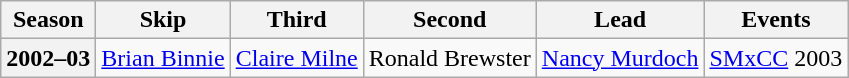<table class="wikitable">
<tr>
<th scope="col">Season</th>
<th scope="col">Skip</th>
<th scope="col">Third</th>
<th scope="col">Second</th>
<th scope="col">Lead</th>
<th scope="col">Events</th>
</tr>
<tr>
<th scope="row">2002–03</th>
<td><a href='#'>Brian Binnie</a></td>
<td><a href='#'>Claire Milne</a></td>
<td>Ronald Brewster</td>
<td><a href='#'>Nancy Murdoch</a></td>
<td><a href='#'>SMxCC</a> 2003 </td>
</tr>
</table>
